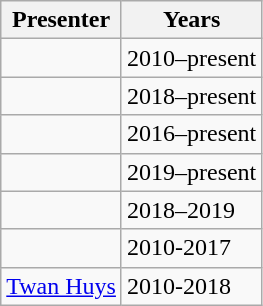<table class=wikitable>
<tr>
<th>Presenter</th>
<th>Years</th>
</tr>
<tr>
<td></td>
<td>2010–present</td>
</tr>
<tr>
<td></td>
<td>2018–present</td>
</tr>
<tr>
<td></td>
<td>2016–present</td>
</tr>
<tr>
<td></td>
<td>2019–present</td>
</tr>
<tr>
<td></td>
<td>2018–2019</td>
</tr>
<tr>
<td></td>
<td>2010-2017</td>
</tr>
<tr>
<td><a href='#'>Twan Huys</a></td>
<td>2010-2018</td>
</tr>
</table>
